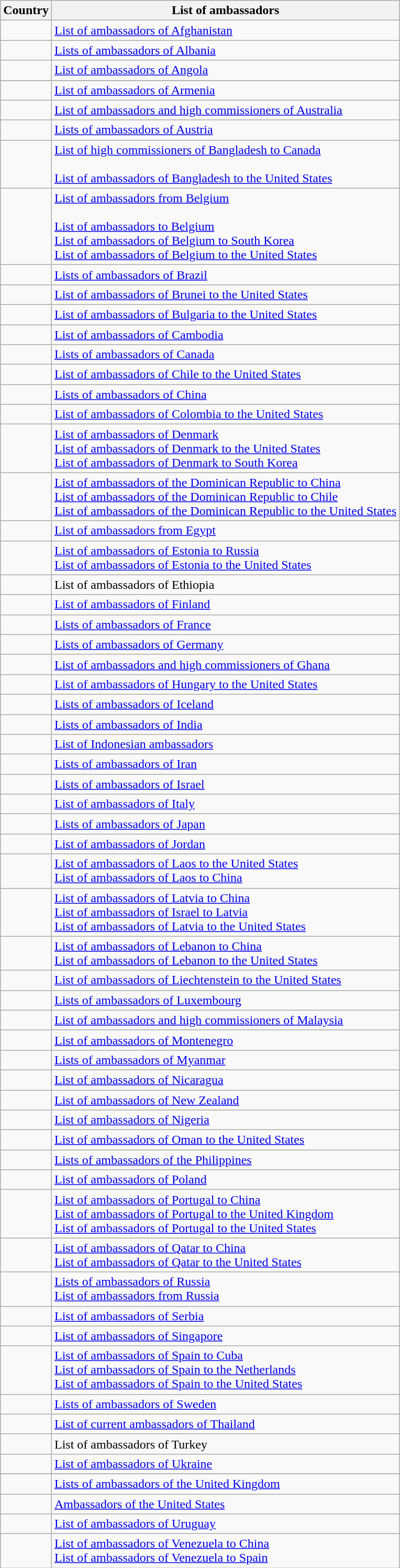<table class="wikitable">
<tr>
<th>Country</th>
<th>List of ambassadors</th>
</tr>
<tr>
<td> </td>
<td><a href='#'>List of ambassadors of Afghanistan</a></td>
</tr>
<tr>
<td></td>
<td><a href='#'>Lists of ambassadors of Albania</a></td>
</tr>
<tr>
<td></td>
<td><a href='#'>List of ambassadors of Angola</a></td>
</tr>
<tr>
</tr>
<tr>
<td></td>
<td><a href='#'>List of ambassadors of Armenia</a></td>
</tr>
<tr>
<td></td>
<td><a href='#'>List of ambassadors and high commissioners of Australia</a></td>
</tr>
<tr>
<td></td>
<td><a href='#'>Lists of ambassadors of Austria</a></td>
</tr>
<tr>
<td></td>
<td><a href='#'>List of high commissioners of Bangladesh to Canada</a><br><br><a href='#'>List of ambassadors of Bangladesh to the United States</a></td>
</tr>
<tr>
<td></td>
<td><a href='#'>List of ambassadors from Belgium</a><br><br><a href='#'>List of ambassadors to Belgium</a><br>
<a href='#'>List of ambassadors of Belgium to South Korea</a><br>
<a href='#'>List of ambassadors of Belgium to the United States</a></td>
</tr>
<tr>
<td></td>
<td><a href='#'>Lists of ambassadors of Brazil</a></td>
</tr>
<tr>
<td></td>
<td><a href='#'>List of ambassadors of Brunei to the United States</a></td>
</tr>
<tr>
<td></td>
<td><a href='#'>List of ambassadors of Bulgaria to the United States</a></td>
</tr>
<tr>
<td></td>
<td><a href='#'>List of ambassadors of Cambodia</a></td>
</tr>
<tr>
<td></td>
<td><a href='#'>Lists of ambassadors of Canada</a></td>
</tr>
<tr>
<td></td>
<td><a href='#'>List of ambassadors of Chile to the United States</a></td>
</tr>
<tr>
<td></td>
<td><a href='#'>Lists of ambassadors of China</a></td>
</tr>
<tr>
<td></td>
<td><a href='#'>List of ambassadors of Colombia to the United States</a></td>
</tr>
<tr>
<td></td>
<td><a href='#'>List of ambassadors of Denmark</a><br><a href='#'>List of ambassadors of Denmark to the United States</a><br><a href='#'>List of ambassadors of Denmark to South Korea</a></td>
</tr>
<tr>
<td></td>
<td><a href='#'>List of ambassadors of the Dominican Republic to China</a><br><a href='#'>List of ambassadors of the Dominican Republic to Chile</a><br><a href='#'>List of ambassadors of the Dominican Republic to the United States</a></td>
</tr>
<tr>
<td></td>
<td><a href='#'>List of ambassadors from Egypt</a></td>
</tr>
<tr>
<td></td>
<td><a href='#'>List of ambassadors of Estonia to Russia</a><br><a href='#'>List of ambassadors of Estonia to the United States</a></td>
</tr>
<tr>
<td></td>
<td>List of ambassadors of Ethiopia</td>
</tr>
<tr>
<td></td>
<td><a href='#'>List of ambassadors of Finland</a></td>
</tr>
<tr>
<td></td>
<td><a href='#'>Lists of ambassadors of France</a></td>
</tr>
<tr>
<td></td>
<td><a href='#'>Lists of ambassadors of Germany</a></td>
</tr>
<tr>
<td></td>
<td><a href='#'>List of ambassadors and high commissioners of Ghana</a></td>
</tr>
<tr>
<td></td>
<td><a href='#'>List of ambassadors of Hungary to the United States</a></td>
</tr>
<tr>
<td></td>
<td><a href='#'>Lists of ambassadors of Iceland</a></td>
</tr>
<tr>
<td></td>
<td><a href='#'>Lists of ambassadors of India</a></td>
</tr>
<tr>
<td></td>
<td><a href='#'>List of Indonesian ambassadors</a></td>
</tr>
<tr>
<td></td>
<td><a href='#'>Lists of ambassadors of Iran</a></td>
</tr>
<tr>
<td></td>
<td><a href='#'>Lists of ambassadors of Israel</a></td>
</tr>
<tr>
<td></td>
<td><a href='#'>List of ambassadors of Italy</a></td>
</tr>
<tr>
<td></td>
<td><a href='#'>Lists of ambassadors of Japan</a></td>
</tr>
<tr>
<td></td>
<td><a href='#'>List of ambassadors of Jordan</a></td>
</tr>
<tr>
<td></td>
<td><a href='#'>List of ambassadors of Laos to the United States</a><br><a href='#'>List of ambassadors of Laos to China</a></td>
</tr>
<tr>
<td></td>
<td><a href='#'>List of ambassadors of Latvia to China</a><br><a href='#'>List of ambassadors of Israel to Latvia</a><br><a href='#'>List of ambassadors of Latvia to the United States</a></td>
</tr>
<tr>
<td></td>
<td><a href='#'>List of ambassadors of Lebanon to China</a><br><a href='#'>List of ambassadors of Lebanon to the United States</a></td>
</tr>
<tr>
<td></td>
<td><a href='#'>List of ambassadors of Liechtenstein to the United States</a></td>
</tr>
<tr>
<td></td>
<td><a href='#'>Lists of ambassadors of Luxembourg</a></td>
</tr>
<tr>
<td></td>
<td><a href='#'>List of ambassadors and high commissioners of Malaysia</a></td>
</tr>
<tr>
<td></td>
<td><a href='#'>List of ambassadors of Montenegro</a></td>
</tr>
<tr>
<td></td>
<td><a href='#'>Lists of ambassadors of Myanmar</a></td>
</tr>
<tr>
<td></td>
<td><a href='#'>List of ambassadors of Nicaragua</a></td>
</tr>
<tr>
<td></td>
<td><a href='#'>List of ambassadors of New Zealand</a></td>
</tr>
<tr>
<td></td>
<td><a href='#'>List of ambassadors of Nigeria</a></td>
</tr>
<tr>
<td></td>
<td><a href='#'>List of ambassadors of Oman to the United States</a></td>
</tr>
<tr>
<td></td>
<td><a href='#'>Lists of ambassadors of the Philippines</a></td>
</tr>
<tr>
<td></td>
<td><a href='#'>List of ambassadors of Poland</a></td>
</tr>
<tr>
<td></td>
<td><a href='#'>List of ambassadors of Portugal to China</a><br><a href='#'>List of ambassadors of Portugal to the United Kingdom</a><br><a href='#'>List of ambassadors of Portugal to the United States</a></td>
</tr>
<tr>
<td></td>
<td><a href='#'>List of ambassadors of Qatar to China</a><br><a href='#'>List of ambassadors of Qatar to the United States</a></td>
</tr>
<tr>
<td></td>
<td><a href='#'>Lists of ambassadors of Russia</a><br><a href='#'>List of ambassadors from Russia</a></td>
</tr>
<tr>
<td></td>
<td><a href='#'>List of ambassadors of Serbia</a></td>
</tr>
<tr>
<td></td>
<td><a href='#'>List of ambassadors of Singapore</a></td>
</tr>
<tr>
<td></td>
<td><a href='#'>List of ambassadors of Spain to Cuba</a><br><a href='#'>List of ambassadors of Spain to the Netherlands</a><br><a href='#'>List of ambassadors of Spain to the United States</a></td>
</tr>
<tr>
<td></td>
<td><a href='#'>Lists of ambassadors of Sweden</a></td>
</tr>
<tr>
<td></td>
<td><a href='#'>List of current ambassadors of Thailand</a></td>
</tr>
<tr>
<td></td>
<td>List of ambassadors of Turkey</td>
</tr>
<tr>
<td></td>
<td><a href='#'>List of ambassadors of Ukraine</a></td>
</tr>
<tr>
</tr>
<tr>
<td></td>
<td><a href='#'>Lists of ambassadors of the United Kingdom</a></td>
</tr>
<tr>
<td></td>
<td><a href='#'>Ambassadors of the United States</a></td>
</tr>
<tr>
<td></td>
<td><a href='#'>List of ambassadors of Uruguay</a></td>
</tr>
<tr>
<td></td>
<td><a href='#'>List of ambassadors of Venezuela to China</a><br><a href='#'>List of ambassadors of Venezuela to Spain</a></td>
</tr>
</table>
